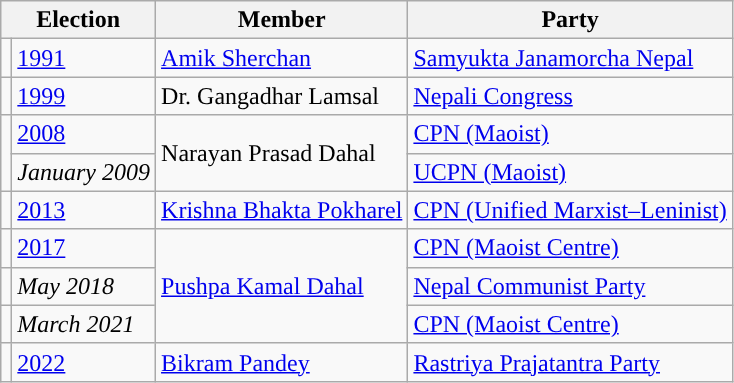<table class="wikitable">
<tr>
<th colspan="2">Election</th>
<th>Member</th>
<th>Party</th>
</tr>
<tr>
<td></td>
<td><a href='#'>1991</a></td>
<td><a href='#'>Amik Sherchan</a></td>
<td><a href='#'>Samyukta Janamorcha Nepal</a></td>
</tr>
<tr>
<td style="background-color:"></td>
<td><a href='#'>1999</a></td>
<td>Dr. Gangadhar Lamsal</td>
<td><a href='#'>Nepali Congress</a></td>
</tr>
<tr>
<td rowspan="2"></td>
<td><a href='#'>2008</a></td>
<td rowspan="2">Narayan Prasad Dahal</td>
<td><a href='#'>CPN (Maoist)</a></td>
</tr>
<tr>
<td><em>January 2009</em></td>
<td><a href='#'>UCPN (Maoist)</a></td>
</tr>
<tr>
<td style="background-color:"></td>
<td><a href='#'>2013</a></td>
<td><a href='#'>Krishna Bhakta Pokharel</a></td>
<td><a href='#'>CPN (Unified Marxist–Leninist)</a></td>
</tr>
<tr>
<td></td>
<td><a href='#'>2017</a></td>
<td rowspan="3"><a href='#'>Pushpa Kamal Dahal</a></td>
<td><a href='#'>CPN (Maoist Centre)</a></td>
</tr>
<tr>
<td></td>
<td><em>May 2018</em></td>
<td><a href='#'>Nepal Communist Party</a></td>
</tr>
<tr>
<td></td>
<td><em>March 2021</em></td>
<td><a href='#'>CPN (Maoist Centre)</a></td>
</tr>
<tr>
<td></td>
<td><a href='#'>2022</a></td>
<td><a href='#'>Bikram Pandey</a></td>
<td><a href='#'>Rastriya Prajatantra Party</a></td>
</tr>
</table>
